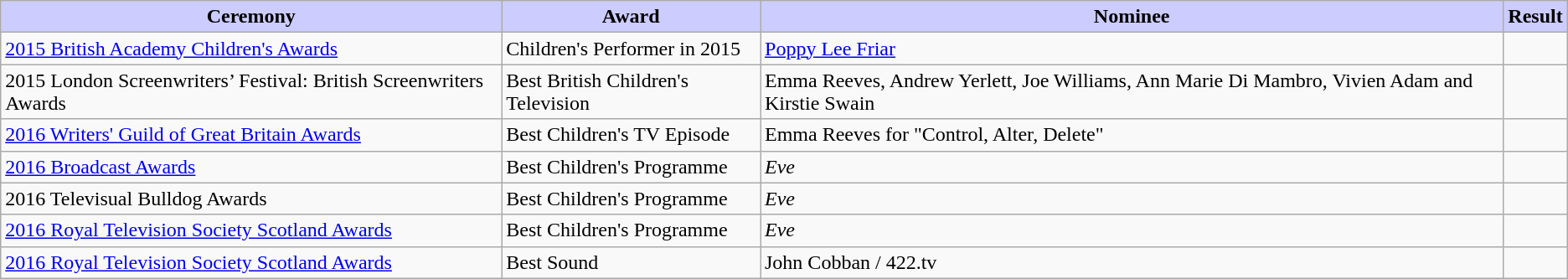<table class="wikitable">
<tr>
<th style="background:#CCCCFF">Ceremony</th>
<th style="background:#CCCCFF">Award</th>
<th style="background:#CCCCFF">Nominee</th>
<th style="background:#CCCCFF">Result</th>
</tr>
<tr>
<td><a href='#'>2015 British Academy Children's Awards</a></td>
<td>Children's Performer in 2015</td>
<td><a href='#'>Poppy Lee Friar</a></td>
<td></td>
</tr>
<tr>
<td>2015 London Screenwriters’ Festival: British Screenwriters Awards</td>
<td>Best British Children's Television</td>
<td>Emma Reeves, Andrew Yerlett, Joe Williams, Ann Marie Di Mambro, Vivien Adam and Kirstie Swain</td>
<td></td>
</tr>
<tr>
<td><a href='#'>2016 Writers' Guild of Great Britain Awards</a></td>
<td>Best Children's TV Episode</td>
<td>Emma Reeves for "Control, Alter, Delete"</td>
<td></td>
</tr>
<tr>
<td><a href='#'>2016 Broadcast Awards</a></td>
<td>Best Children's Programme</td>
<td><em>Eve</em></td>
<td></td>
</tr>
<tr>
<td>2016 Televisual Bulldog Awards</td>
<td>Best Children's Programme</td>
<td><em>Eve</em></td>
<td></td>
</tr>
<tr>
<td><a href='#'>2016 Royal Television Society Scotland Awards</a></td>
<td>Best Children's Programme</td>
<td><em>Eve</em></td>
<td></td>
</tr>
<tr>
<td><a href='#'>2016 Royal Television Society Scotland Awards</a></td>
<td>Best Sound</td>
<td>John Cobban / 422.tv</td>
<td></td>
</tr>
</table>
